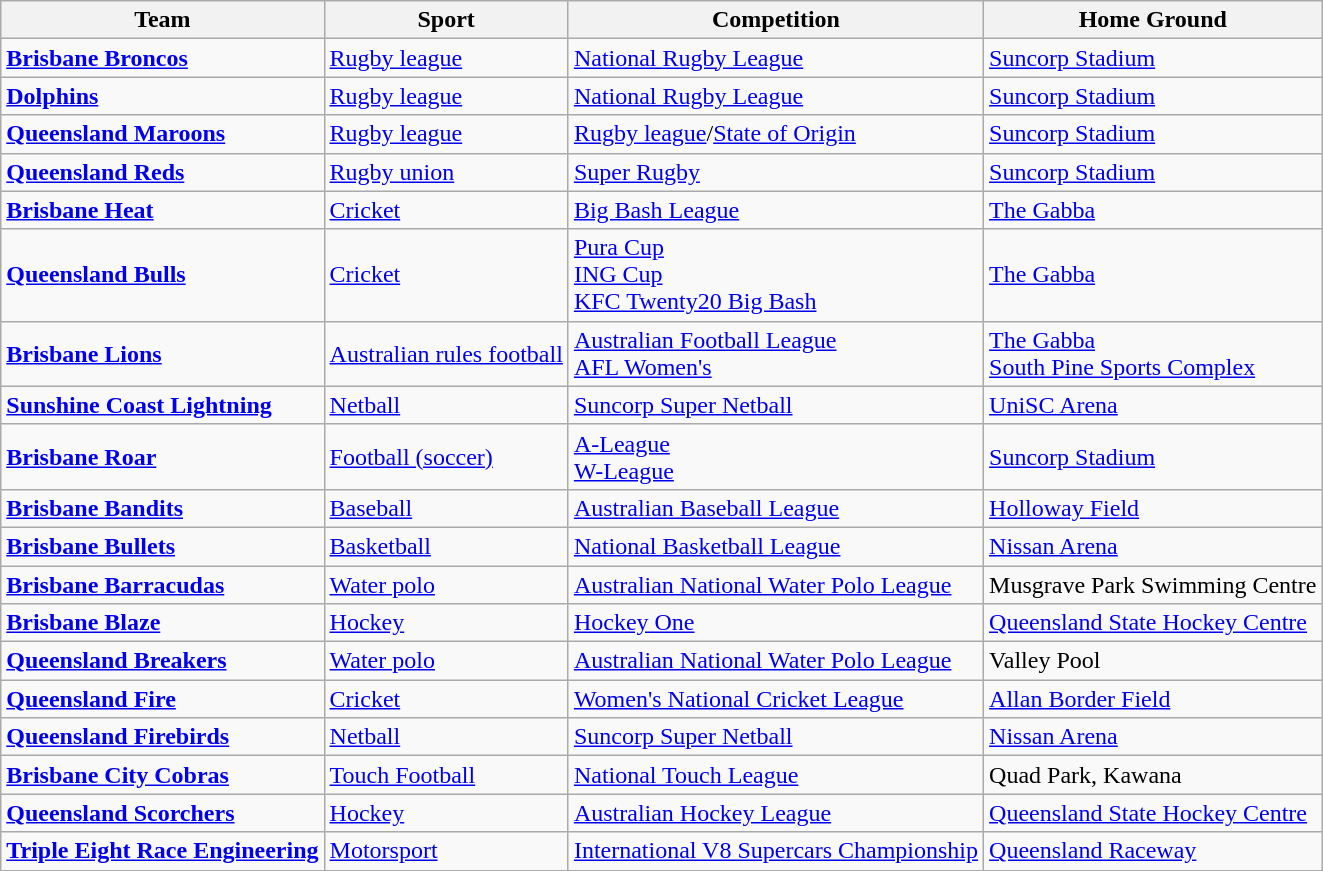<table class="wikitable">
<tr>
<th>Team</th>
<th>Sport</th>
<th>Competition</th>
<th>Home Ground</th>
</tr>
<tr>
<td><strong><a href='#'>Brisbane Broncos</a></strong></td>
<td><a href='#'>Rugby league</a></td>
<td><a href='#'>National Rugby League</a></td>
<td><a href='#'>Suncorp Stadium</a></td>
</tr>
<tr>
<td><strong><a href='#'>Dolphins</a></strong></td>
<td><a href='#'>Rugby league</a></td>
<td><a href='#'>National Rugby League</a></td>
<td><a href='#'>Suncorp Stadium</a></td>
</tr>
<tr>
<td><strong><a href='#'>Queensland Maroons</a></strong></td>
<td><a href='#'>Rugby league</a></td>
<td><a href='#'>Rugby league</a>/<a href='#'>State of Origin</a></td>
<td><a href='#'>Suncorp Stadium</a></td>
</tr>
<tr>
<td><strong><a href='#'>Queensland Reds</a></strong></td>
<td><a href='#'>Rugby union</a></td>
<td><a href='#'>Super Rugby</a></td>
<td><a href='#'>Suncorp Stadium</a></td>
</tr>
<tr>
<td><strong><a href='#'>Brisbane Heat</a></strong></td>
<td><a href='#'>Cricket</a></td>
<td><a href='#'>Big Bash League</a></td>
<td><a href='#'>The Gabba</a></td>
</tr>
<tr>
<td><strong><a href='#'>Queensland Bulls</a></strong></td>
<td><a href='#'>Cricket</a></td>
<td><a href='#'>Pura Cup</a> <br> <a href='#'>ING Cup</a> <br> <a href='#'>KFC Twenty20 Big Bash</a></td>
<td><a href='#'>The Gabba</a></td>
</tr>
<tr>
<td><strong><a href='#'>Brisbane Lions</a></strong></td>
<td><a href='#'>Australian rules football</a></td>
<td><a href='#'>Australian Football League</a> <br> <a href='#'>AFL Women's</a></td>
<td><a href='#'>The Gabba</a> <br> <a href='#'>South Pine Sports Complex</a></td>
</tr>
<tr>
<td><strong><a href='#'>Sunshine Coast Lightning</a></strong></td>
<td><a href='#'>Netball</a></td>
<td><a href='#'>Suncorp Super Netball</a></td>
<td><a href='#'>UniSC Arena</a></td>
</tr>
<tr>
<td><strong><a href='#'>Brisbane Roar</a></strong></td>
<td><a href='#'>Football (soccer)</a></td>
<td><a href='#'>A-League</a> <br> <a href='#'>W-League</a></td>
<td><a href='#'>Suncorp Stadium</a></td>
</tr>
<tr>
<td><strong><a href='#'>Brisbane Bandits</a></strong></td>
<td><a href='#'>Baseball</a></td>
<td><a href='#'>Australian Baseball League</a></td>
<td><a href='#'>Holloway Field</a></td>
</tr>
<tr>
<td><strong><a href='#'>Brisbane Bullets</a></strong></td>
<td><a href='#'>Basketball</a></td>
<td><a href='#'>National Basketball League</a></td>
<td><a href='#'>Nissan Arena</a></td>
</tr>
<tr>
<td><strong><a href='#'>Brisbane Barracudas</a></strong></td>
<td><a href='#'>Water polo</a></td>
<td><a href='#'>Australian National Water Polo League</a></td>
<td>Musgrave Park Swimming Centre</td>
</tr>
<tr>
<td><strong><a href='#'>Brisbane Blaze</a></strong></td>
<td><a href='#'>Hockey</a></td>
<td><a href='#'>Hockey One</a></td>
<td><a href='#'>Queensland State Hockey Centre</a></td>
</tr>
<tr>
<td><strong><a href='#'>Queensland Breakers</a></strong></td>
<td><a href='#'>Water polo</a></td>
<td><a href='#'>Australian National Water Polo League</a></td>
<td>Valley Pool</td>
</tr>
<tr>
<td><strong><a href='#'>Queensland Fire</a></strong></td>
<td><a href='#'>Cricket</a></td>
<td><a href='#'>Women's National Cricket League</a></td>
<td><a href='#'>Allan Border Field</a></td>
</tr>
<tr>
<td><strong><a href='#'>Queensland Firebirds</a></strong> </td>
<td><a href='#'>Netball</a></td>
<td><a href='#'>Suncorp Super Netball</a></td>
<td><a href='#'>Nissan Arena</a></td>
</tr>
<tr>
<td><strong><a href='#'>Brisbane City Cobras</a></strong></td>
<td><a href='#'>Touch Football</a></td>
<td><a href='#'>National Touch League</a></td>
<td>Quad Park, Kawana</td>
</tr>
<tr>
<td><strong><a href='#'>Queensland Scorchers</a></strong></td>
<td><a href='#'>Hockey</a></td>
<td><a href='#'>Australian Hockey League</a></td>
<td><a href='#'>Queensland State Hockey Centre</a></td>
</tr>
<tr>
<td><strong><a href='#'>Triple Eight Race Engineering</a></strong></td>
<td><a href='#'>Motorsport</a></td>
<td><a href='#'>International V8 Supercars Championship</a></td>
<td><a href='#'>Queensland Raceway</a></td>
</tr>
<tr>
</tr>
</table>
